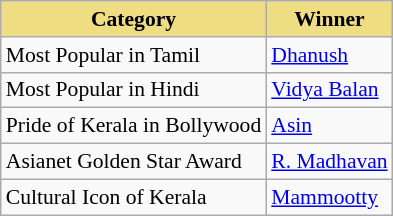<table class="wikitable" style="font-size:90%;">
<tr>
<th style="background:#EEDD82;">Category</th>
<th style="background:#EEDD82;">Winner</th>
</tr>
<tr>
<td>Most Popular in Tamil</td>
<td><a href='#'>Dhanush</a></td>
</tr>
<tr>
<td>Most Popular in Hindi</td>
<td><a href='#'>Vidya Balan</a></td>
</tr>
<tr>
<td>Pride of Kerala in Bollywood</td>
<td><a href='#'>Asin</a></td>
</tr>
<tr>
<td>Asianet Golden Star Award</td>
<td><a href='#'>R. Madhavan</a></td>
</tr>
<tr>
<td>Cultural Icon  of Kerala</td>
<td><a href='#'>Mammootty</a></td>
</tr>
</table>
